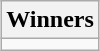<table class=wikitable style="text-align:center; margin:auto">
<tr>
<th>Winners</th>
</tr>
<tr>
<td></td>
</tr>
</table>
